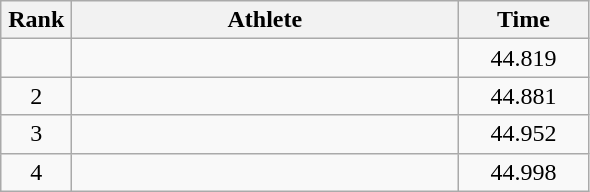<table class=wikitable style="text-align:center">
<tr>
<th width=40>Rank</th>
<th width=250>Athlete</th>
<th width=80>Time</th>
</tr>
<tr>
<td></td>
<td align=left></td>
<td>44.819</td>
</tr>
<tr>
<td>2</td>
<td align=left></td>
<td>44.881</td>
</tr>
<tr>
<td>3</td>
<td align=left></td>
<td>44.952</td>
</tr>
<tr>
<td>4</td>
<td align=left></td>
<td>44.998</td>
</tr>
</table>
